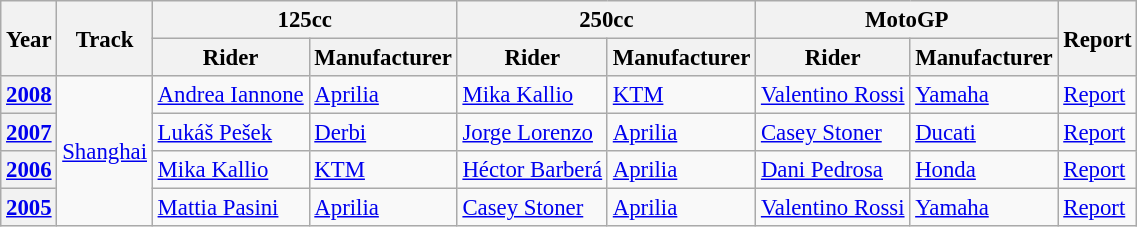<table class="wikitable" style="font-size: 95%;">
<tr>
<th rowspan=2>Year</th>
<th rowspan=2>Track</th>
<th colspan=2>125cc</th>
<th colspan=2>250cc</th>
<th colspan=2>MotoGP</th>
<th rowspan=2>Report</th>
</tr>
<tr>
<th>Rider</th>
<th>Manufacturer</th>
<th>Rider</th>
<th>Manufacturer</th>
<th>Rider</th>
<th>Manufacturer</th>
</tr>
<tr>
<th><a href='#'>2008</a></th>
<td rowspan="4"><a href='#'>Shanghai</a></td>
<td> <a href='#'>Andrea Iannone</a></td>
<td><a href='#'>Aprilia</a></td>
<td> <a href='#'>Mika Kallio</a></td>
<td><a href='#'>KTM</a></td>
<td> <a href='#'>Valentino Rossi</a></td>
<td><a href='#'>Yamaha</a></td>
<td><a href='#'>Report</a></td>
</tr>
<tr>
<th><a href='#'>2007</a></th>
<td> <a href='#'>Lukáš Pešek</a></td>
<td><a href='#'>Derbi</a></td>
<td> <a href='#'>Jorge Lorenzo</a></td>
<td><a href='#'>Aprilia</a></td>
<td> <a href='#'>Casey Stoner</a></td>
<td><a href='#'>Ducati</a></td>
<td><a href='#'>Report</a></td>
</tr>
<tr>
<th><a href='#'>2006</a></th>
<td> <a href='#'>Mika Kallio</a></td>
<td><a href='#'>KTM</a></td>
<td> <a href='#'>Héctor Barberá</a></td>
<td><a href='#'>Aprilia</a></td>
<td> <a href='#'>Dani Pedrosa</a></td>
<td><a href='#'>Honda</a></td>
<td><a href='#'>Report</a></td>
</tr>
<tr>
<th><a href='#'>2005</a></th>
<td> <a href='#'>Mattia Pasini</a></td>
<td><a href='#'>Aprilia</a></td>
<td> <a href='#'>Casey Stoner</a></td>
<td><a href='#'>Aprilia</a></td>
<td> <a href='#'>Valentino Rossi</a></td>
<td><a href='#'>Yamaha</a></td>
<td><a href='#'>Report</a></td>
</tr>
</table>
